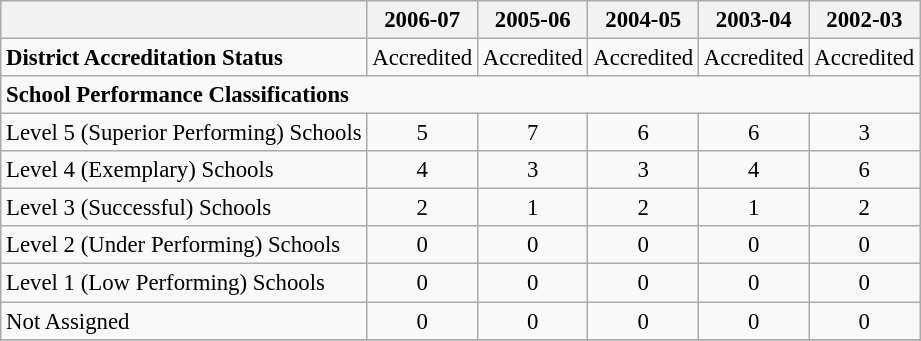<table class="wikitable" style="font-size: 95%;">
<tr>
<th></th>
<th>2006-07</th>
<th>2005-06</th>
<th>2004-05</th>
<th>2003-04</th>
<th>2002-03</th>
</tr>
<tr>
<td align="left"><strong>District Accreditation Status</strong></td>
<td align="center">Accredited</td>
<td align="center">Accredited</td>
<td align="center">Accredited</td>
<td align="center">Accredited</td>
<td align="center">Accredited</td>
</tr>
<tr>
<td align="left" colspan="6"><strong>School Performance Classifications</strong></td>
</tr>
<tr>
<td align="left">Level 5 (Superior Performing) Schools</td>
<td align="center">5</td>
<td align="center">7</td>
<td align="center">6</td>
<td align="center">6</td>
<td align="center">3</td>
</tr>
<tr>
<td align="left">Level 4 (Exemplary) Schools</td>
<td align="center">4</td>
<td align="center">3</td>
<td align="center">3</td>
<td align="center">4</td>
<td align="center">6</td>
</tr>
<tr>
<td align="left">Level 3 (Successful) Schools</td>
<td align="center">2</td>
<td align="center">1</td>
<td align="center">2</td>
<td align="center">1</td>
<td align="center">2</td>
</tr>
<tr>
<td align="left">Level 2 (Under Performing) Schools</td>
<td align="center">0</td>
<td align="center">0</td>
<td align="center">0</td>
<td align="center">0</td>
<td align="center">0</td>
</tr>
<tr>
<td align="left">Level 1 (Low Performing) Schools</td>
<td align="center">0</td>
<td align="center">0</td>
<td align="center">0</td>
<td align="center">0</td>
<td align="center">0</td>
</tr>
<tr>
<td align="left">Not Assigned</td>
<td align="center">0</td>
<td align="center">0</td>
<td align="center">0</td>
<td align="center">0</td>
<td align="center">0</td>
</tr>
<tr>
</tr>
</table>
